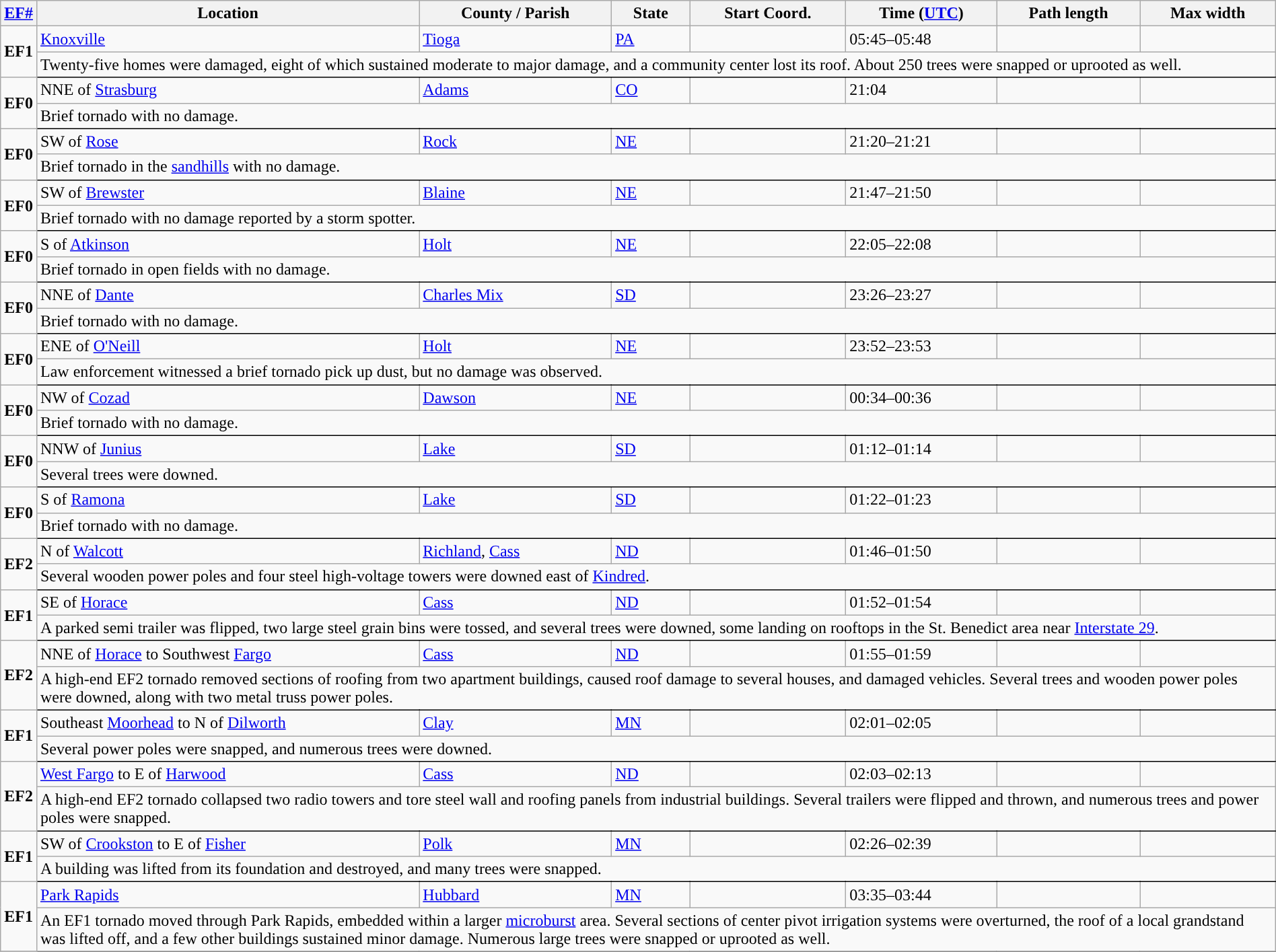<table class="wikitable sortable" style="width:100%;">
<tr>
<th scope="col" width="2%" align="center"><a href='#'>EF#</a></th>
<th scope="col" align="center" class="unsortable">Location</th>
<th scope="col" align="center" class="unsortable">County / Parish</th>
<th scope="col" align="center">State</th>
<th scope="col" align="center" data-sort-type="number">Start Coord.</th>
<th scope="col" align="center" data-sort-type="number">Time (<a href='#'>UTC</a>)</th>
<th scope="col" align="center" data-sort-type="number">Path length</th>
<th scope="col" align="center" data-sort-type="number">Max width</th>
</tr>
<tr>
<td rowspan="2" align="center"><strong>EF1</strong></td>
<td><a href='#'>Knoxville</a></td>
<td><a href='#'>Tioga</a></td>
<td><a href='#'>PA</a></td>
<td></td>
<td>05:45–05:48</td>
<td></td>
<td></td>
</tr>
<tr class="expand-child">
<td colspan="8" style=" border-bottom: 1px solid black;">Twenty-five homes were damaged, eight of which sustained moderate to major damage, and a community center lost its roof. About 250 trees were snapped or uprooted as well.</td>
</tr>
<tr>
<td rowspan="2" align="center"><strong>EF0</strong></td>
<td>NNE of <a href='#'>Strasburg</a></td>
<td><a href='#'>Adams</a></td>
<td><a href='#'>CO</a></td>
<td></td>
<td>21:04</td>
<td></td>
<td></td>
</tr>
<tr class="expand-child">
<td colspan="8" style=" border-bottom: 1px solid black;">Brief tornado with no damage.</td>
</tr>
<tr>
<td rowspan="2" align="center"><strong>EF0</strong></td>
<td>SW of <a href='#'>Rose</a></td>
<td><a href='#'>Rock</a></td>
<td><a href='#'>NE</a></td>
<td></td>
<td>21:20–21:21</td>
<td></td>
<td></td>
</tr>
<tr class="expand-child">
<td colspan="8" style=" border-bottom: 1px solid black;">Brief tornado in the <a href='#'>sandhills</a> with no damage.</td>
</tr>
<tr>
<td rowspan="2" align="center"><strong>EF0</strong></td>
<td>SW of <a href='#'>Brewster</a></td>
<td><a href='#'>Blaine</a></td>
<td><a href='#'>NE</a></td>
<td></td>
<td>21:47–21:50</td>
<td></td>
<td></td>
</tr>
<tr class="expand-child">
<td colspan="8" style=" border-bottom: 1px solid black;">Brief tornado with no damage reported by a storm spotter.</td>
</tr>
<tr>
<td rowspan="2" align="center"><strong>EF0</strong></td>
<td>S of <a href='#'>Atkinson</a></td>
<td><a href='#'>Holt</a></td>
<td><a href='#'>NE</a></td>
<td></td>
<td>22:05–22:08</td>
<td></td>
<td></td>
</tr>
<tr class="expand-child">
<td colspan="8" style=" border-bottom: 1px solid black;">Brief tornado in open fields with no damage.</td>
</tr>
<tr>
<td rowspan="2" align="center"><strong>EF0</strong></td>
<td>NNE of <a href='#'>Dante</a></td>
<td><a href='#'>Charles Mix</a></td>
<td><a href='#'>SD</a></td>
<td></td>
<td>23:26–23:27</td>
<td></td>
<td></td>
</tr>
<tr class="expand-child">
<td colspan="8" style=" border-bottom: 1px solid black;">Brief tornado with no damage.</td>
</tr>
<tr>
<td rowspan="2" align="center"><strong>EF0</strong></td>
<td>ENE of <a href='#'>O'Neill</a></td>
<td><a href='#'>Holt</a></td>
<td><a href='#'>NE</a></td>
<td></td>
<td>23:52–23:53</td>
<td></td>
<td></td>
</tr>
<tr class="expand-child">
<td colspan="8" style=" border-bottom: 1px solid black;">Law enforcement witnessed a brief tornado pick up dust, but no damage was observed.</td>
</tr>
<tr>
<td rowspan="2" align="center"><strong>EF0</strong></td>
<td>NW of <a href='#'>Cozad</a></td>
<td><a href='#'>Dawson</a></td>
<td><a href='#'>NE</a></td>
<td></td>
<td>00:34–00:36</td>
<td></td>
<td></td>
</tr>
<tr class="expand-child">
<td colspan="8" style=" border-bottom: 1px solid black;">Brief tornado with no damage.</td>
</tr>
<tr>
<td rowspan="2" align="center"><strong>EF0</strong></td>
<td>NNW of <a href='#'>Junius</a></td>
<td><a href='#'>Lake</a></td>
<td><a href='#'>SD</a></td>
<td></td>
<td>01:12–01:14</td>
<td></td>
<td></td>
</tr>
<tr class="expand-child">
<td colspan="8" style=" border-bottom: 1px solid black;">Several trees were downed.</td>
</tr>
<tr>
<td rowspan="2" align="center"><strong>EF0</strong></td>
<td>S of <a href='#'>Ramona</a></td>
<td><a href='#'>Lake</a></td>
<td><a href='#'>SD</a></td>
<td></td>
<td>01:22–01:23</td>
<td></td>
<td></td>
</tr>
<tr class="expand-child">
<td colspan="8" style=" border-bottom: 1px solid black;">Brief tornado with no damage.</td>
</tr>
<tr>
<td rowspan="2" align="center"><strong>EF2</strong></td>
<td>N of <a href='#'>Walcott</a></td>
<td><a href='#'>Richland</a>, <a href='#'>Cass</a></td>
<td><a href='#'>ND</a></td>
<td></td>
<td>01:46–01:50</td>
<td></td>
<td></td>
</tr>
<tr class="expand-child">
<td colspan="8" style=" border-bottom: 1px solid black;">Several wooden power poles and four steel high-voltage towers were downed east of <a href='#'>Kindred</a>.</td>
</tr>
<tr>
<td rowspan="2" align="center"><strong>EF1</strong></td>
<td>SE of <a href='#'>Horace</a></td>
<td><a href='#'>Cass</a></td>
<td><a href='#'>ND</a></td>
<td></td>
<td>01:52–01:54</td>
<td></td>
<td></td>
</tr>
<tr class="expand-child">
<td colspan="8" style=" border-bottom: 1px solid black;">A parked semi trailer was flipped, two large steel grain bins were tossed, and several trees were downed, some landing on rooftops in the St. Benedict area near <a href='#'>Interstate 29</a>.</td>
</tr>
<tr>
<td rowspan="2" align="center"><strong>EF2</strong></td>
<td>NNE of <a href='#'>Horace</a> to Southwest <a href='#'>Fargo</a></td>
<td><a href='#'>Cass</a></td>
<td><a href='#'>ND</a></td>
<td></td>
<td>01:55–01:59</td>
<td></td>
<td></td>
</tr>
<tr class="expand-child">
<td colspan="8" style=" border-bottom: 1px solid black;">A high-end EF2 tornado removed sections of roofing from two apartment buildings, caused roof damage to several houses, and damaged vehicles. Several trees and wooden power poles were downed, along with two metal truss power poles.</td>
</tr>
<tr>
<td rowspan="2" align="center"><strong>EF1</strong></td>
<td>Southeast <a href='#'>Moorhead</a> to N of <a href='#'>Dilworth</a></td>
<td><a href='#'>Clay</a></td>
<td><a href='#'>MN</a></td>
<td></td>
<td>02:01–02:05</td>
<td></td>
<td></td>
</tr>
<tr class="expand-child">
<td colspan="8" style=" border-bottom: 1px solid black;">Several power poles were snapped, and numerous trees were downed.</td>
</tr>
<tr>
<td rowspan="2" align="center"><strong>EF2</strong></td>
<td><a href='#'>West Fargo</a> to E of <a href='#'>Harwood</a></td>
<td><a href='#'>Cass</a></td>
<td><a href='#'>ND</a></td>
<td></td>
<td>02:03–02:13</td>
<td></td>
<td></td>
</tr>
<tr class="expand-child">
<td colspan="8" style=" border-bottom: 1px solid black;">A high-end EF2 tornado collapsed two radio towers and tore steel wall and roofing panels from industrial buildings. Several trailers were flipped and thrown, and numerous trees and power poles were snapped.</td>
</tr>
<tr>
<td rowspan="2" align="center"><strong>EF1</strong></td>
<td>SW of <a href='#'>Crookston</a> to E of <a href='#'>Fisher</a></td>
<td><a href='#'>Polk</a></td>
<td><a href='#'>MN</a></td>
<td></td>
<td>02:26–02:39</td>
<td></td>
<td></td>
</tr>
<tr class="expand-child">
<td colspan="8" style=" border-bottom: 1px solid black;">A  building was lifted from its foundation and destroyed, and many trees were snapped.</td>
</tr>
<tr>
<td rowspan="2" align="center"><strong>EF1</strong></td>
<td><a href='#'>Park Rapids</a></td>
<td><a href='#'>Hubbard</a></td>
<td><a href='#'>MN</a></td>
<td></td>
<td>03:35–03:44</td>
<td></td>
<td></td>
</tr>
<tr class="expand-child">
<td colspan="8" style=" border-bottom: 1px solid black;">An EF1 tornado moved through Park Rapids, embedded within a larger <a href='#'>microburst</a> area. Several sections of center pivot irrigation systems were overturned, the roof of a local grandstand was lifted off, and a few other buildings sustained minor damage. Numerous large trees were snapped or uprooted as well.</td>
</tr>
<tr>
</tr>
</table>
